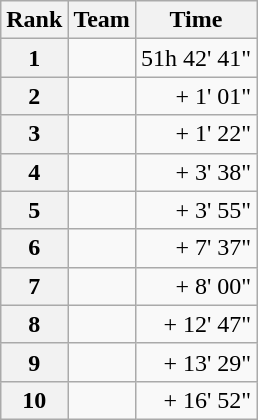<table class="wikitable">
<tr>
<th scope="col">Rank</th>
<th scope="col">Team</th>
<th scope="col">Time</th>
</tr>
<tr>
<th scope="row">1</th>
<td> </td>
<td align="right">51h 42' 41"</td>
</tr>
<tr>
<th scope="row">2</th>
<td> </td>
<td align="right">+ 1' 01"</td>
</tr>
<tr>
<th scope="row">3</th>
<td> </td>
<td align="right">+ 1' 22"</td>
</tr>
<tr>
<th scope="row">4</th>
<td> </td>
<td align="right">+ 3' 38"</td>
</tr>
<tr>
<th scope="row">5</th>
<td> </td>
<td align="right">+ 3' 55"</td>
</tr>
<tr>
<th scope="row">6</th>
<td> </td>
<td align="right">+ 7' 37"</td>
</tr>
<tr>
<th scope="row">7</th>
<td> </td>
<td align="right">+ 8' 00"</td>
</tr>
<tr>
<th scope="row">8</th>
<td> </td>
<td align="right">+ 12' 47"</td>
</tr>
<tr>
<th scope="row">9</th>
<td> </td>
<td align="right">+ 13' 29"</td>
</tr>
<tr>
<th scope="row">10</th>
<td> </td>
<td align="right">+ 16' 52"</td>
</tr>
</table>
